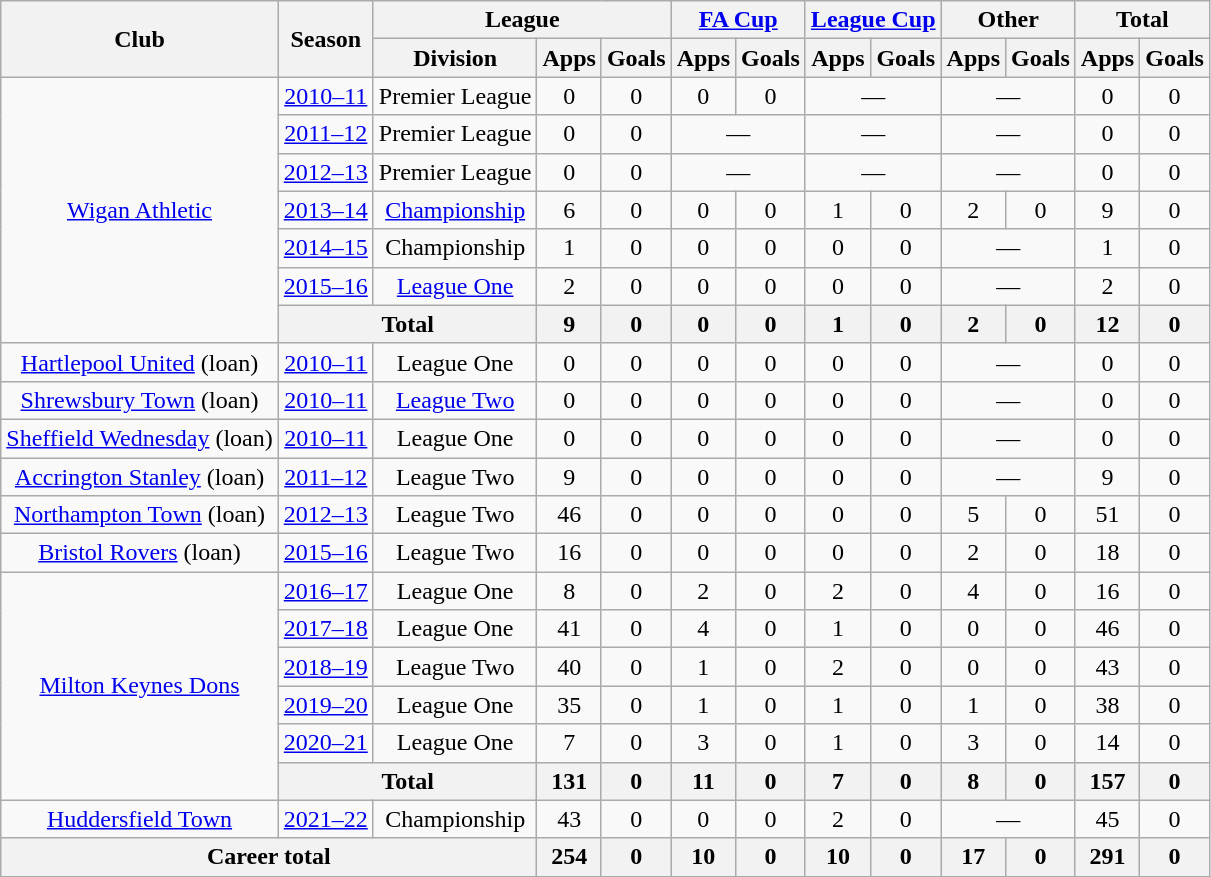<table class=wikitable style="text-align: center;">
<tr>
<th rowspan=2>Club</th>
<th rowspan=2>Season</th>
<th colspan=3>League</th>
<th colspan=2><a href='#'>FA Cup</a></th>
<th colspan=2><a href='#'>League Cup</a></th>
<th colspan=2>Other</th>
<th colspan=2>Total</th>
</tr>
<tr>
<th>Division</th>
<th>Apps</th>
<th>Goals</th>
<th>Apps</th>
<th>Goals</th>
<th>Apps</th>
<th>Goals</th>
<th>Apps</th>
<th>Goals</th>
<th>Apps</th>
<th>Goals</th>
</tr>
<tr>
<td rowspan=7><a href='#'>Wigan Athletic</a></td>
<td><a href='#'>2010–11</a></td>
<td>Premier League</td>
<td>0</td>
<td>0</td>
<td>0</td>
<td>0</td>
<td colspan="2">—</td>
<td colspan=2>—</td>
<td>0</td>
<td>0</td>
</tr>
<tr>
<td><a href='#'>2011–12</a></td>
<td>Premier League</td>
<td>0</td>
<td>0</td>
<td colspan="2">—</td>
<td colspan="2">—</td>
<td colspan=2>—</td>
<td>0</td>
<td>0</td>
</tr>
<tr>
<td><a href='#'>2012–13</a></td>
<td>Premier League</td>
<td>0</td>
<td>0</td>
<td colspan="2">—</td>
<td colspan="2">—</td>
<td colspan=2>—</td>
<td>0</td>
<td>0</td>
</tr>
<tr>
<td><a href='#'>2013–14</a></td>
<td><a href='#'>Championship</a></td>
<td>6</td>
<td>0</td>
<td>0</td>
<td>0</td>
<td>1</td>
<td>0</td>
<td>2</td>
<td>0</td>
<td>9</td>
<td>0</td>
</tr>
<tr>
<td><a href='#'>2014–15</a></td>
<td>Championship</td>
<td>1</td>
<td>0</td>
<td>0</td>
<td>0</td>
<td>0</td>
<td>0</td>
<td colspan=2>—</td>
<td>1</td>
<td>0</td>
</tr>
<tr>
<td><a href='#'>2015–16</a></td>
<td><a href='#'>League One</a></td>
<td>2</td>
<td>0</td>
<td>0</td>
<td>0</td>
<td>0</td>
<td>0</td>
<td colspan=2>—</td>
<td>2</td>
<td>0</td>
</tr>
<tr>
<th colspan=2>Total</th>
<th>9</th>
<th>0</th>
<th>0</th>
<th>0</th>
<th>1</th>
<th>0</th>
<th>2</th>
<th>0</th>
<th>12</th>
<th>0</th>
</tr>
<tr>
<td><a href='#'>Hartlepool United</a> (loan)</td>
<td><a href='#'>2010–11</a></td>
<td>League One</td>
<td>0</td>
<td>0</td>
<td>0</td>
<td>0</td>
<td>0</td>
<td>0</td>
<td colspan=2>—</td>
<td>0</td>
<td>0</td>
</tr>
<tr>
<td><a href='#'>Shrewsbury Town</a> (loan)</td>
<td><a href='#'>2010–11</a></td>
<td><a href='#'>League Two</a></td>
<td>0</td>
<td>0</td>
<td>0</td>
<td>0</td>
<td>0</td>
<td>0</td>
<td colspan=2>—</td>
<td>0</td>
<td>0</td>
</tr>
<tr>
<td><a href='#'>Sheffield Wednesday</a> (loan)</td>
<td><a href='#'>2010–11</a></td>
<td>League One</td>
<td>0</td>
<td>0</td>
<td>0</td>
<td>0</td>
<td>0</td>
<td>0</td>
<td colspan=2>—</td>
<td>0</td>
<td>0</td>
</tr>
<tr>
<td><a href='#'>Accrington Stanley</a> (loan)</td>
<td><a href='#'>2011–12</a></td>
<td>League Two</td>
<td>9</td>
<td>0</td>
<td>0</td>
<td>0</td>
<td>0</td>
<td>0</td>
<td colspan=2>—</td>
<td>9</td>
<td>0</td>
</tr>
<tr>
<td><a href='#'>Northampton Town</a> (loan)</td>
<td><a href='#'>2012–13</a></td>
<td>League Two</td>
<td>46</td>
<td>0</td>
<td>0</td>
<td>0</td>
<td>0</td>
<td>0</td>
<td>5</td>
<td>0</td>
<td>51</td>
<td>0</td>
</tr>
<tr>
<td><a href='#'>Bristol Rovers</a> (loan)</td>
<td><a href='#'>2015–16</a></td>
<td>League Two</td>
<td>16</td>
<td>0</td>
<td>0</td>
<td>0</td>
<td>0</td>
<td>0</td>
<td>2</td>
<td>0</td>
<td>18</td>
<td>0</td>
</tr>
<tr>
<td rowspan=6><a href='#'>Milton Keynes Dons</a></td>
<td><a href='#'>2016–17</a></td>
<td>League One</td>
<td>8</td>
<td>0</td>
<td>2</td>
<td>0</td>
<td>2</td>
<td>0</td>
<td>4</td>
<td>0</td>
<td>16</td>
<td>0</td>
</tr>
<tr>
<td><a href='#'>2017–18</a></td>
<td>League One</td>
<td>41</td>
<td>0</td>
<td>4</td>
<td>0</td>
<td>1</td>
<td>0</td>
<td>0</td>
<td>0</td>
<td>46</td>
<td>0</td>
</tr>
<tr>
<td><a href='#'>2018–19</a></td>
<td>League Two</td>
<td>40</td>
<td>0</td>
<td>1</td>
<td>0</td>
<td>2</td>
<td>0</td>
<td>0</td>
<td>0</td>
<td>43</td>
<td>0</td>
</tr>
<tr>
<td><a href='#'>2019–20</a></td>
<td>League One</td>
<td>35</td>
<td>0</td>
<td>1</td>
<td>0</td>
<td>1</td>
<td>0</td>
<td>1</td>
<td>0</td>
<td>38</td>
<td>0</td>
</tr>
<tr>
<td><a href='#'>2020–21</a></td>
<td>League One</td>
<td>7</td>
<td>0</td>
<td>3</td>
<td>0</td>
<td>1</td>
<td>0</td>
<td>3</td>
<td>0</td>
<td>14</td>
<td>0</td>
</tr>
<tr>
<th colspan=2>Total</th>
<th>131</th>
<th>0</th>
<th>11</th>
<th>0</th>
<th>7</th>
<th>0</th>
<th>8</th>
<th>0</th>
<th>157</th>
<th>0</th>
</tr>
<tr>
<td><a href='#'>Huddersfield Town</a></td>
<td><a href='#'>2021–22</a></td>
<td>Championship</td>
<td>43</td>
<td>0</td>
<td>0</td>
<td>0</td>
<td>2</td>
<td>0</td>
<td colspan=2>—</td>
<td>45</td>
<td>0</td>
</tr>
<tr>
<th colspan=3>Career total</th>
<th>254</th>
<th>0</th>
<th>10</th>
<th>0</th>
<th>10</th>
<th>0</th>
<th>17</th>
<th>0</th>
<th>291</th>
<th>0</th>
</tr>
</table>
